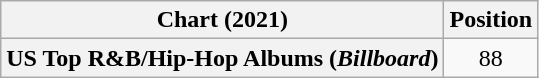<table class="wikitable plainrowheaders" style="text-align:center">
<tr>
<th scope="col">Chart (2021)</th>
<th scope="col">Position</th>
</tr>
<tr>
<th scope="row">US Top R&B/Hip-Hop Albums (<em>Billboard</em>)</th>
<td>88</td>
</tr>
</table>
